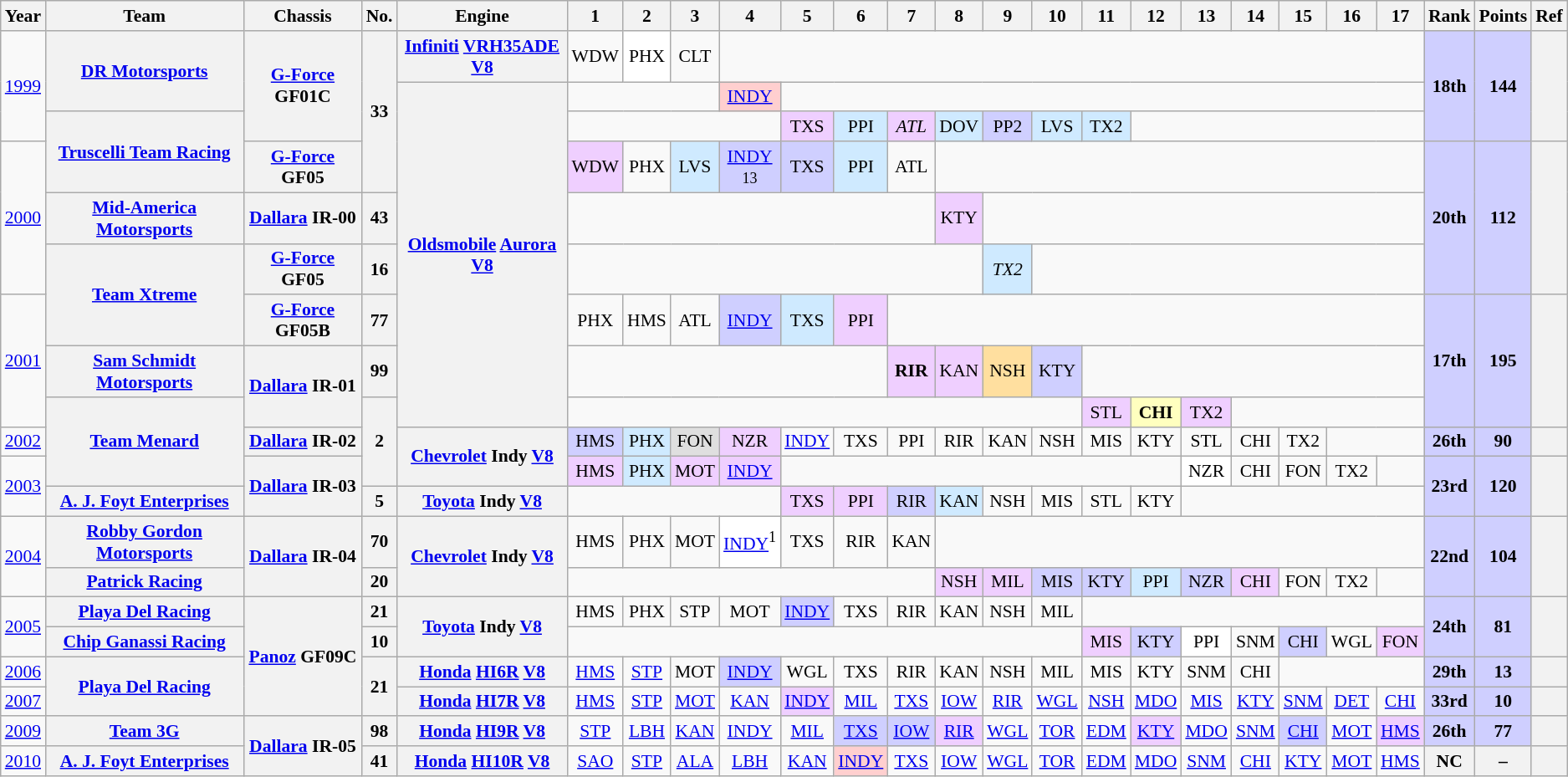<table class="wikitable" style="text-align:center; font-size:90%">
<tr>
<th>Year</th>
<th>Team</th>
<th>Chassis</th>
<th>No.</th>
<th>Engine</th>
<th>1</th>
<th>2</th>
<th>3</th>
<th>4</th>
<th>5</th>
<th>6</th>
<th>7</th>
<th>8</th>
<th>9</th>
<th>10</th>
<th>11</th>
<th>12</th>
<th>13</th>
<th>14</th>
<th>15</th>
<th>16</th>
<th>17</th>
<th>Rank</th>
<th>Points</th>
<th>Ref</th>
</tr>
<tr>
<td rowspan=3><a href='#'>1999</a></td>
<th rowspan=2><a href='#'>DR Motorsports</a></th>
<th rowspan=3><a href='#'>G-Force</a> GF01C</th>
<th rowspan=4>33</th>
<th><a href='#'>Infiniti</a> <a href='#'>VRH35ADE</a> <a href='#'>V8</a></th>
<td>WDW</td>
<td style="background:#FFFFFF;">PHX<br></td>
<td>CLT</td>
<td colspan=14></td>
<th rowspan=3 style="background:#CFCFFF;"><strong>18th</strong></th>
<th rowspan=3 style="background:#CFCFFF;"><strong>144</strong></th>
<th rowspan=3></th>
</tr>
<tr>
<th rowspan=8><a href='#'>Oldsmobile</a> <a href='#'>Aurora</a> <a href='#'>V8</a></th>
<td colspan=3></td>
<td style="background:#FFCFCF;"><a href='#'>INDY</a><br></td>
<td colspan=13></td>
</tr>
<tr>
<th rowspan=2><a href='#'>Truscelli Team Racing</a></th>
<td colspan=4></td>
<td style="background:#EFCFFF;">TXS<br></td>
<td style="background:#CFEAFF;">PPI<br></td>
<td style="background:#EFCFFF;"><em>ATL</em><br></td>
<td style="background:#CFEAFF;">DOV<br></td>
<td style="background:#CFCFFF;">PP2<br></td>
<td style="background:#CFEAFF;">LVS<br></td>
<td style="background:#CFEAFF;">TX2<br></td>
<td colspan=6></td>
</tr>
<tr>
<td rowspan=3><a href='#'>2000</a></td>
<th><a href='#'>G-Force</a> GF05</th>
<td style="background:#EFCFFF;">WDW<br></td>
<td>PHX</td>
<td style="background:#CFEAFF;">LVS<br></td>
<td style="background:#CFCFFF;"><a href='#'>INDY</a><br><small>13<br></small></td>
<td style="background:#CFCFFF;">TXS<br></td>
<td style="background:#CFEAFF;">PPI<br></td>
<td>ATL</td>
<td colspan=10></td>
<th rowspan=3 style="background:#CFCFFF;"><strong>20th</strong></th>
<th rowspan=3 style="background:#CFCFFF;"><strong>112</strong></th>
<th rowspan=3></th>
</tr>
<tr>
<th><a href='#'>Mid-America Motorsports</a></th>
<th><a href='#'>Dallara</a> IR-00</th>
<th>43</th>
<td colspan=7></td>
<td style="background:#EFCFFF;">KTY<br></td>
<td colspan=9></td>
</tr>
<tr>
<th rowspan=2><a href='#'>Team Xtreme</a></th>
<th><a href='#'>G-Force</a> GF05</th>
<th>16</th>
<td colspan=8></td>
<td style="background:#CFEAFF;"><em>TX2</em><br></td>
<td colspan=8></td>
</tr>
<tr>
<td rowspan=3><a href='#'>2001</a></td>
<th><a href='#'>G-Force</a> GF05B</th>
<th>77</th>
<td>PHX</td>
<td>HMS</td>
<td>ATL</td>
<td style="background:#CFCFFF;"><a href='#'>INDY</a><br></td>
<td style="background:#CFEAFF;">TXS<br></td>
<td style="background:#EFCFFF;">PPI<br></td>
<td colspan=11></td>
<th rowspan=3 style="background:#CFCFFF;"><strong>17th</strong></th>
<th rowspan=3 style="background:#CFCFFF;"><strong>195</strong></th>
<th rowspan=3></th>
</tr>
<tr>
<th><a href='#'>Sam Schmidt Motorsports</a></th>
<th rowspan=2><a href='#'>Dallara</a> IR-01</th>
<th>99</th>
<td colspan=6></td>
<td style="background:#EFCFFF;"><strong>RIR</strong><br></td>
<td style="background:#EFCFFF;">KAN<br></td>
<td style="background:#FFDF9F;">NSH<br></td>
<td style="background:#CFCFFF;">KTY<br></td>
<td colspan=7></td>
</tr>
<tr>
<th rowspan=3><a href='#'>Team Menard</a></th>
<th rowspan=3>2</th>
<td colspan=10></td>
<td style="background:#EFCFFF;">STL<br></td>
<td style="background:#FFFFBF;"><strong>CHI</strong><br></td>
<td style="background:#EFCFFF;">TX2<br></td>
<td colspan=4></td>
</tr>
<tr>
<td><a href='#'>2002</a></td>
<th><a href='#'>Dallara</a> IR-02</th>
<th rowspan=2><a href='#'>Chevrolet</a> Indy <a href='#'>V8</a></th>
<td style="background:#CFCFFF;">HMS<br></td>
<td style="background:#CFEAFF;">PHX<br></td>
<td style="background:#DFDFDF;">FON<br></td>
<td style="background:#EFCFFF;">NZR<br></td>
<td><a href='#'>INDY</a></td>
<td>TXS</td>
<td>PPI</td>
<td>RIR</td>
<td>KAN</td>
<td>NSH</td>
<td>MIS</td>
<td>KTY</td>
<td>STL</td>
<td>CHI</td>
<td>TX2</td>
<td colspan=2></td>
<th style="background:#CFCFFF;"><strong>26th</strong></th>
<th style="background:#CFCFFF;"><strong>90</strong></th>
<th></th>
</tr>
<tr>
<td rowspan=2><a href='#'>2003</a></td>
<th rowspan=2><a href='#'>Dallara</a> IR-03</th>
<td style="background:#EFCFFF;">HMS<br></td>
<td style="background:#CFEAFF;">PHX<br></td>
<td style="background:#EFCFFF;">MOT<br></td>
<td style="background:#EFCFFF;"><a href='#'>INDY</a><br></td>
<td colspan=8></td>
<td style="background:#FFFFFF;">NZR<br></td>
<td>CHI</td>
<td>FON</td>
<td>TX2</td>
<td></td>
<th rowspan=2 style="background:#CFCFFF;"><strong>23rd</strong></th>
<th rowspan=2 style="background:#CFCFFF;"><strong>120</strong></th>
<th rowspan=2></th>
</tr>
<tr>
<th><a href='#'>A. J. Foyt Enterprises</a></th>
<th>5</th>
<th><a href='#'>Toyota</a> Indy <a href='#'>V8</a></th>
<td colspan=4></td>
<td style="background:#EFCFFF;">TXS<br></td>
<td style="background:#EFCFFF;">PPI<br></td>
<td style="background:#CFCFFF;">RIR<br></td>
<td style="background:#CFEAFF;">KAN<br></td>
<td>NSH</td>
<td>MIS</td>
<td>STL</td>
<td>KTY</td>
<td colspan=5></td>
</tr>
<tr>
<td rowspan=2><a href='#'>2004</a></td>
<th><a href='#'>Robby Gordon Motorsports</a></th>
<th rowspan=2><a href='#'>Dallara</a> IR-04</th>
<th>70</th>
<th rowspan=2><a href='#'>Chevrolet</a> Indy <a href='#'>V8</a></th>
<td>HMS</td>
<td>PHX</td>
<td>MOT</td>
<td style="background:#FFFFFF;"><a href='#'>INDY</a><sup>1</sup><br></td>
<td>TXS</td>
<td>RIR</td>
<td>KAN</td>
<td colspan=10></td>
<th rowspan=2 style="background:#CFCFFF;"><strong>22nd</strong></th>
<th rowspan=2 style="background:#CFCFFF;"><strong>104</strong></th>
<th rowspan=2></th>
</tr>
<tr>
<th><a href='#'>Patrick Racing</a></th>
<th>20</th>
<td colspan=7></td>
<td style="background:#EFCFFF;">NSH<br></td>
<td style="background:#EFCFFF;">MIL<br></td>
<td style="background:#CFCFFF;">MIS<br></td>
<td style="background:#CFCFFF;">KTY<br></td>
<td style="background:#CFEAFF;">PPI<br></td>
<td style="background:#CFCFFF;">NZR<br></td>
<td style="background:#EFCFFF;">CHI<br></td>
<td>FON</td>
<td>TX2</td>
<td></td>
</tr>
<tr>
<td rowspan=2><a href='#'>2005</a></td>
<th><a href='#'>Playa Del Racing</a></th>
<th rowspan=4><a href='#'>Panoz</a> GF09C</th>
<th>21</th>
<th rowspan=2><a href='#'>Toyota</a> Indy <a href='#'>V8</a></th>
<td>HMS</td>
<td>PHX</td>
<td>STP</td>
<td>MOT</td>
<td style="background:#CFCFFF;"><a href='#'>INDY</a><br></td>
<td>TXS</td>
<td>RIR</td>
<td>KAN</td>
<td>NSH</td>
<td>MIL</td>
<td colspan=7></td>
<th rowspan=2 style="background:#CFCFFF;"><strong>24th</strong></th>
<th rowspan=2 style="background:#CFCFFF;"><strong>81</strong></th>
<th rowspan=2></th>
</tr>
<tr>
<th><a href='#'>Chip Ganassi Racing</a></th>
<th>10</th>
<td colspan=10></td>
<td style="background:#EFCFFF;">MIS<br></td>
<td style="background:#CFCFFF;">KTY<br></td>
<td style="background:#FFFFFF;">PPI<br></td>
<td>SNM</td>
<td style="background:#CFCFFF;">CHI<br></td>
<td>WGL</td>
<td style="background:#EFCFFF;">FON<br></td>
</tr>
<tr>
<td><a href='#'>2006</a></td>
<th rowspan=2><a href='#'>Playa Del Racing</a></th>
<th rowspan=2>21</th>
<th><a href='#'>Honda</a> <a href='#'>HI6R</a> <a href='#'>V8</a></th>
<td><a href='#'>HMS</a></td>
<td><a href='#'>STP</a></td>
<td>MOT</td>
<td style="background:#CFCFFF;"><a href='#'>INDY</a><br></td>
<td>WGL</td>
<td>TXS</td>
<td>RIR</td>
<td>KAN</td>
<td>NSH</td>
<td>MIL</td>
<td>MIS</td>
<td>KTY</td>
<td>SNM</td>
<td>CHI</td>
<td colspan=3></td>
<td style="background:#CFCFFF;"><strong>29th</strong></td>
<td style="background:#CFCFFF;"><strong>13</strong></td>
<th></th>
</tr>
<tr>
<td><a href='#'>2007</a></td>
<th><a href='#'>Honda</a> <a href='#'>HI7R</a> <a href='#'>V8</a></th>
<td><a href='#'>HMS</a></td>
<td><a href='#'>STP</a></td>
<td><a href='#'>MOT</a></td>
<td><a href='#'>KAN</a></td>
<td style="background:#EFCFFF;"><a href='#'>INDY</a><br></td>
<td><a href='#'>MIL</a></td>
<td><a href='#'>TXS</a></td>
<td><a href='#'>IOW</a></td>
<td><a href='#'>RIR</a></td>
<td><a href='#'>WGL</a></td>
<td><a href='#'>NSH</a></td>
<td><a href='#'>MDO</a></td>
<td><a href='#'>MIS</a></td>
<td><a href='#'>KTY</a></td>
<td><a href='#'>SNM</a></td>
<td><a href='#'>DET</a></td>
<td><a href='#'>CHI</a></td>
<td style="background:#CFCFFF;"><strong>33rd</strong></td>
<td style="background:#CFCFFF;"><strong>10</strong></td>
<th></th>
</tr>
<tr>
<td><a href='#'>2009</a></td>
<th><a href='#'>Team 3G</a></th>
<th rowspan=2><a href='#'>Dallara</a> IR-05</th>
<th>98</th>
<th><a href='#'>Honda</a> <a href='#'>HI9R</a> <a href='#'>V8</a></th>
<td><a href='#'>STP</a></td>
<td><a href='#'>LBH</a></td>
<td><a href='#'>KAN</a></td>
<td><a href='#'>INDY</a></td>
<td><a href='#'>MIL</a></td>
<td style="background:#CFCFFF;"><a href='#'>TXS</a><br></td>
<td style="background:#CFCFFF;"><a href='#'>IOW</a><br></td>
<td style="background:#EFCFFF;"><a href='#'>RIR</a><br></td>
<td><a href='#'>WGL</a></td>
<td><a href='#'>TOR</a></td>
<td><a href='#'>EDM</a></td>
<td style="background:#EFCFFF;"><a href='#'>KTY</a><br></td>
<td><a href='#'>MDO</a></td>
<td><a href='#'>SNM</a></td>
<td style="background:#CFCFFF;"><a href='#'>CHI</a><br></td>
<td><a href='#'>MOT</a></td>
<td style="background:#EFCFFF;"><a href='#'>HMS</a><br></td>
<th style="background:#CFCFFF;"><strong>26th</strong></th>
<th style="background:#CFCFFF;"><strong>77</strong></th>
<th></th>
</tr>
<tr>
<td><a href='#'>2010</a></td>
<th><a href='#'>A. J. Foyt Enterprises</a></th>
<th>41</th>
<th><a href='#'>Honda</a> <a href='#'>HI10R</a> <a href='#'>V8</a></th>
<td><a href='#'>SAO</a></td>
<td><a href='#'>STP</a></td>
<td><a href='#'>ALA</a></td>
<td><a href='#'>LBH</a></td>
<td><a href='#'>KAN</a></td>
<td style="background:#FFCFCF;"><a href='#'>INDY</a><br></td>
<td><a href='#'>TXS</a></td>
<td><a href='#'>IOW</a></td>
<td><a href='#'>WGL</a></td>
<td><a href='#'>TOR</a></td>
<td><a href='#'>EDM</a></td>
<td><a href='#'>MDO</a></td>
<td><a href='#'>SNM</a></td>
<td><a href='#'>CHI</a></td>
<td><a href='#'>KTY</a></td>
<td><a href='#'>MOT</a></td>
<td><a href='#'>HMS</a></td>
<th>NC</th>
<th>–</th>
<th></th>
</tr>
</table>
